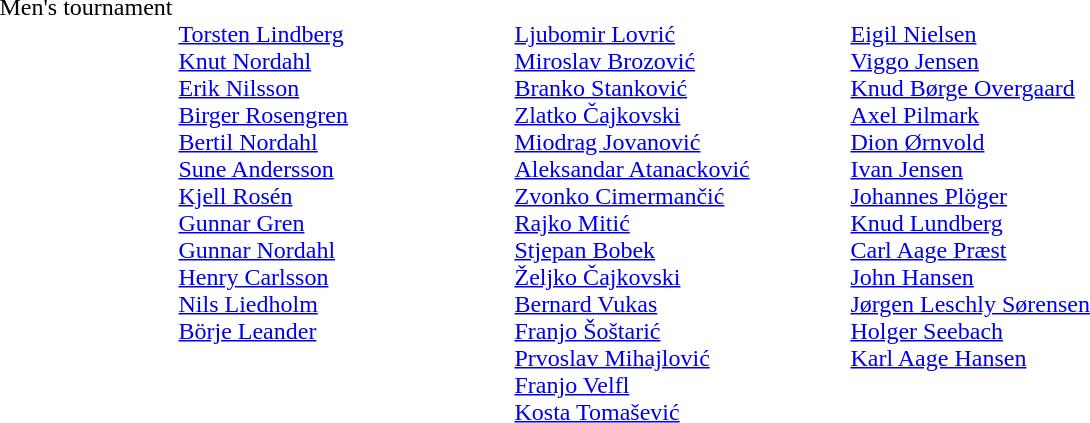<table>
<tr valign=top>
<td>Men's tournament<br></td>
<td width=220><br><a href='#'>Torsten Lindberg</a><br><a href='#'>Knut Nordahl</a><br><a href='#'>Erik Nilsson</a><br><a href='#'>Birger Rosengren</a><br><a href='#'>Bertil Nordahl</a><br><a href='#'>Sune Andersson</a><br><a href='#'>Kjell Rosén</a><br><a href='#'>Gunnar Gren</a><br><a href='#'>Gunnar Nordahl</a><br><a href='#'>Henry Carlsson</a><br><a href='#'>Nils Liedholm</a><br><a href='#'>Börje Leander</a></td>
<td width=220><br><a href='#'>Ljubomir Lovrić</a><br><a href='#'>Miroslav Brozović</a><br><a href='#'>Branko Stanković</a><br><a href='#'>Zlatko Čajkovski</a><br><a href='#'>Miodrag Jovanović</a><br><a href='#'>Aleksandar Atanacković</a><br><a href='#'>Zvonko Cimermančić</a><br><a href='#'>Rajko Mitić</a><br><a href='#'>Stjepan Bobek</a><br><a href='#'>Željko Čajkovski</a><br><a href='#'>Bernard Vukas</a> <br><a href='#'>Franjo Šoštarić</a><br><a href='#'>Prvoslav Mihajlović</a><br><a href='#'>Franjo Velfl</a><br><a href='#'>Kosta Tomašević</a></td>
<td width=220><br><a href='#'>Eigil Nielsen</a><br><a href='#'>Viggo Jensen</a><br><a href='#'>Knud Børge Overgaard</a><br><a href='#'>Axel Pilmark</a><br><a href='#'>Dion Ørnvold</a><br><a href='#'>Ivan Jensen</a><br><a href='#'>Johannes Plöger</a><br><a href='#'>Knud Lundberg</a><br><a href='#'>Carl Aage Præst</a><br><a href='#'>John Hansen</a><br><a href='#'>Jørgen Leschly Sørensen</a><br><a href='#'>Holger Seebach</a><br><a href='#'>Karl Aage Hansen</a></td>
</tr>
</table>
